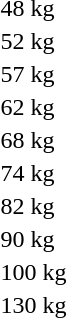<table>
<tr>
<td>48 kg<br></td>
<td></td>
<td></td>
<td></td>
</tr>
<tr>
<td>52 kg<br></td>
<td></td>
<td></td>
<td></td>
</tr>
<tr>
<td>57 kg<br></td>
<td></td>
<td></td>
<td></td>
</tr>
<tr>
<td>62 kg<br></td>
<td></td>
<td></td>
<td></td>
</tr>
<tr>
<td>68 kg<br></td>
<td></td>
<td></td>
<td></td>
</tr>
<tr>
<td>74 kg<br></td>
<td></td>
<td></td>
<td></td>
</tr>
<tr>
<td>82 kg<br></td>
<td></td>
<td></td>
<td></td>
</tr>
<tr>
<td>90 kg<br></td>
<td></td>
<td></td>
<td></td>
</tr>
<tr>
<td>100 kg<br></td>
<td></td>
<td></td>
<td></td>
</tr>
<tr>
<td>130 kg<br></td>
<td></td>
<td></td>
<td></td>
</tr>
</table>
